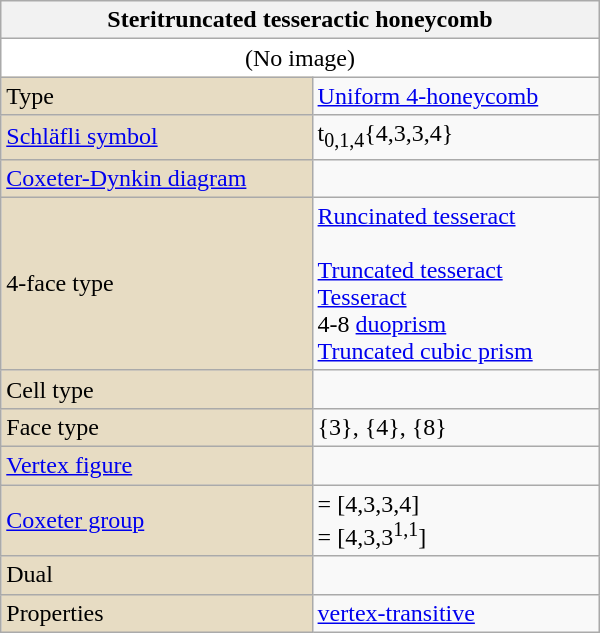<table class="wikitable" align="right" style="margin-left:10px" width="400">
<tr>
<th bgcolor=#e7dcc3 colspan=2>Steritruncated tesseractic honeycomb</th>
</tr>
<tr>
<td bgcolor=#ffffff align=center colspan=2>(No image)</td>
</tr>
<tr>
<td bgcolor=#e7dcc3>Type</td>
<td><a href='#'>Uniform 4-honeycomb</a></td>
</tr>
<tr>
<td bgcolor=#e7dcc3><a href='#'>Schläfli symbol</a></td>
<td>t<sub>0,1,4</sub>{4,3,3,4}</td>
</tr>
<tr>
<td bgcolor=#e7dcc3><a href='#'>Coxeter-Dynkin diagram</a></td>
<td></td>
</tr>
<tr>
<td bgcolor=#e7dcc3>4-face type</td>
<td><a href='#'>Runcinated tesseract</a><br><br><a href='#'>Truncated tesseract</a> <br>
<a href='#'>Tesseract</a> <br>
4-8 <a href='#'>duoprism</a> <br>
<a href='#'>Truncated cubic prism</a> </td>
</tr>
<tr>
<td bgcolor=#e7dcc3>Cell type</td>
<td></td>
</tr>
<tr>
<td bgcolor=#e7dcc3>Face type</td>
<td>{3}, {4}, {8}</td>
</tr>
<tr>
<td bgcolor=#e7dcc3><a href='#'>Vertex figure</a></td>
<td></td>
</tr>
<tr>
<td bgcolor=#e7dcc3><a href='#'>Coxeter group</a></td>
<td> = [4,3,3,4]<br> = [4,3,3<sup>1,1</sup>]</td>
</tr>
<tr>
<td bgcolor=#e7dcc3>Dual</td>
<td></td>
</tr>
<tr>
<td bgcolor=#e7dcc3>Properties</td>
<td><a href='#'>vertex-transitive</a></td>
</tr>
</table>
